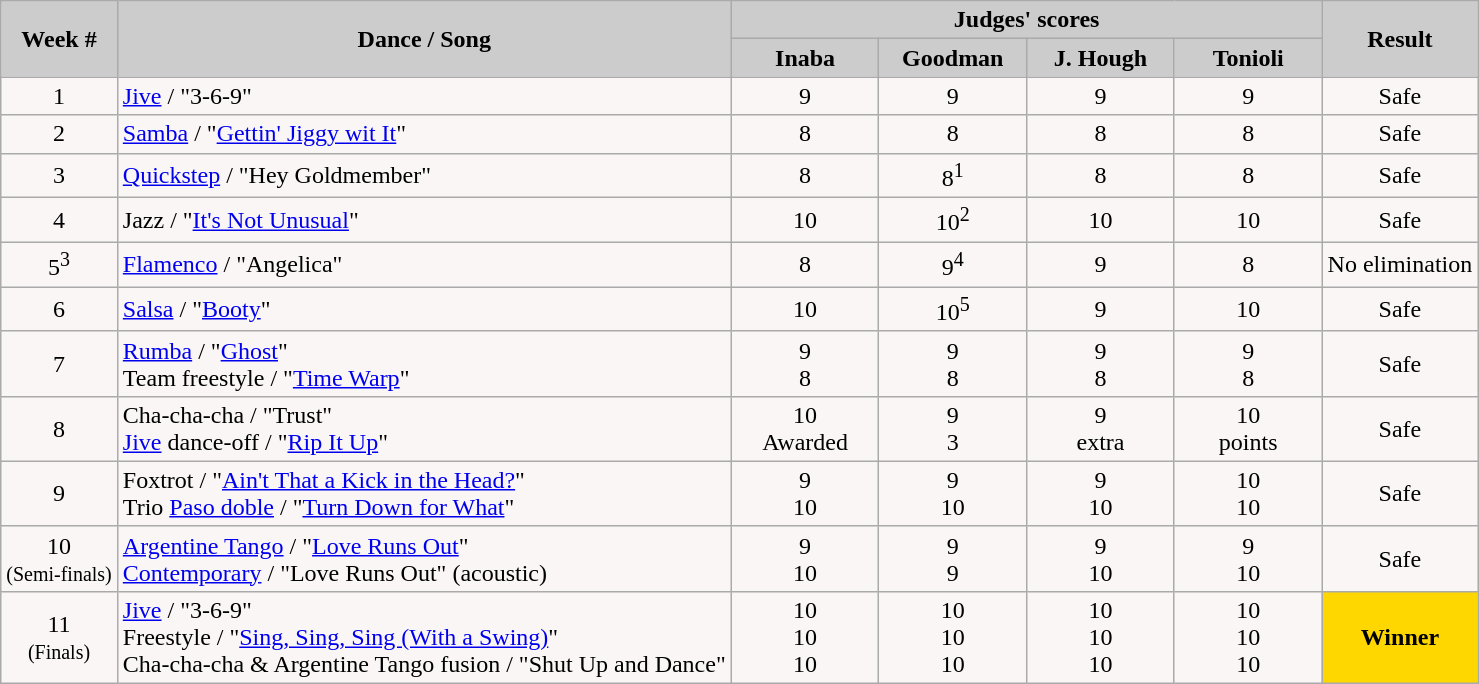<table class="wikitable" style="float:left;">
<tr>
<th rowspan="2" style="background:#ccc;">Week #</th>
<th rowspan="2" style="background:#ccc;">Dance / Song</th>
<th colspan="4" style="background:#ccc;">Judges' scores</th>
<th rowspan="2" style="background:#ccc;">Result</th>
</tr>
<tr>
<th style="background:#ccc; width:10%;">Inaba</th>
<th style="background:#ccc; width:10%;">Goodman</th>
<th style="background:#ccc; width:10%;">J. Hough</th>
<th style="background:#ccc; width:10%;">Tonioli</th>
</tr>
<tr style="text-align:center; background:#faf6f6;">
<td>1</td>
<td align="left"><a href='#'>Jive</a> / "3-6-9"</td>
<td>9</td>
<td>9</td>
<td>9</td>
<td>9</td>
<td>Safe</td>
</tr>
<tr style="text-align: center; background:#faf6f6;">
<td>2</td>
<td style="text-align:left;"><a href='#'>Samba</a> / "<a href='#'>Gettin' Jiggy wit It</a>"</td>
<td>8</td>
<td>8</td>
<td>8</td>
<td>8</td>
<td>Safe</td>
</tr>
<tr style="text-align: center; background:#faf6f6;">
<td>3</td>
<td style="text-align:left;"><a href='#'>Quickstep</a> / "Hey Goldmember"</td>
<td>8</td>
<td>8<sup>1</sup></td>
<td>8</td>
<td>8</td>
<td>Safe</td>
</tr>
<tr style="text-align: center; background:#faf6f6;">
<td>4</td>
<td align="left">Jazz / "<a href='#'>It's Not Unusual</a>"</td>
<td>10</td>
<td>10<sup>2</sup></td>
<td>10</td>
<td>10</td>
<td>Safe</td>
</tr>
<tr style="text-align: center; background:#faf6f6;">
<td>5<sup>3</sup></td>
<td align="left"><a href='#'>Flamenco</a> / "Angelica"</td>
<td>8</td>
<td>9<sup>4</sup></td>
<td>9</td>
<td>8</td>
<td>No elimination</td>
</tr>
<tr style="text-align: center; background:#faf6f6;">
<td>6</td>
<td align="left"><a href='#'>Salsa</a> / "<a href='#'>Booty</a>"</td>
<td>10</td>
<td>10<sup>5</sup></td>
<td>9</td>
<td>10</td>
<td>Safe</td>
</tr>
<tr style="text-align: center; background:#faf6f6;">
<td>7</td>
<td align="left"><a href='#'>Rumba</a> / "<a href='#'>Ghost</a>"<br>Team freestyle / "<a href='#'>Time Warp</a>"</td>
<td>9<br>8</td>
<td>9<br>8</td>
<td>9<br>8</td>
<td>9<br>8</td>
<td>Safe</td>
</tr>
<tr style="text-align: center; background:#faf6f6;">
<td>8</td>
<td align="left">Cha-cha-cha / "Trust"<br><a href='#'>Jive</a> dance-off / "<a href='#'>Rip It Up</a>"</td>
<td>10<br>Awarded</td>
<td>9<br>3</td>
<td>9<br>extra</td>
<td>10<br>points</td>
<td>Safe</td>
</tr>
<tr style="text-align: center; background:#faf6f6;">
<td>9</td>
<td align="left">Foxtrot / "<a href='#'>Ain't That a Kick in the Head?</a>"<br>Trio <a href='#'>Paso doble</a> / "<a href='#'>Turn Down for What</a>"</td>
<td>9<br>10</td>
<td>9<br>10</td>
<td>9<br>10</td>
<td>10<br>10</td>
<td>Safe</td>
</tr>
<tr style="text-align: center; background:#faf6f6;">
<td>10<br><small>(Semi-finals)</small></td>
<td align="left"><a href='#'>Argentine Tango</a> / "<a href='#'>Love Runs Out</a>"<br><a href='#'>Contemporary</a> / "Love Runs Out" (acoustic)</td>
<td>9<br>10</td>
<td>9<br>9</td>
<td>9<br>10</td>
<td>9<br>10</td>
<td>Safe</td>
</tr>
<tr style="text-align: center; background:#faf6f6;">
<td>11<br><small>(Finals)</small></td>
<td style="text-align:left;"><a href='#'>Jive</a> / "3-6-9"<br>Freestyle / "<a href='#'>Sing, Sing, Sing (With a Swing)</a>"<br>Cha-cha-cha & Argentine Tango fusion / "Shut Up and Dance"</td>
<td>10<br>10<br>10</td>
<td>10<br>10<br>10</td>
<td>10<br>10<br>10</td>
<td>10<br>10<br>10</td>
<td style="background:gold;"><strong>Winner</strong></td>
</tr>
</table>
